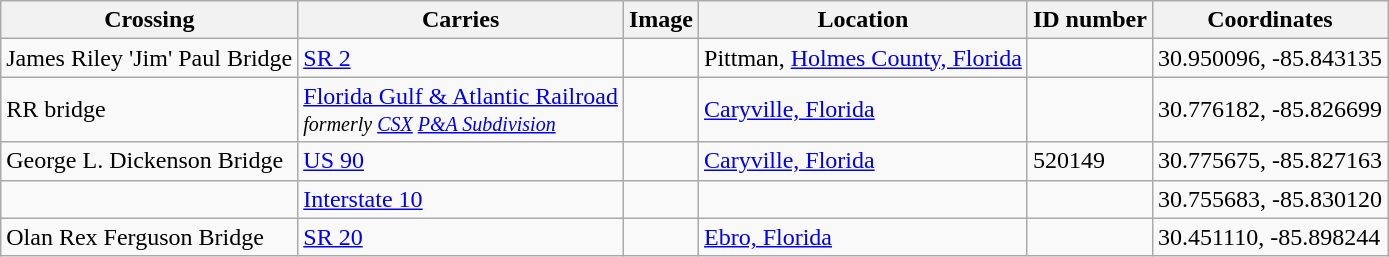<table class="wikitable">
<tr>
<th>Crossing</th>
<th>Carries</th>
<th>Image</th>
<th>Location</th>
<th>ID number</th>
<th>Coordinates</th>
</tr>
<tr>
<td>James Riley 'Jim' Paul Bridge</td>
<td> <a href='#'>SR 2</a></td>
<td></td>
<td>Pittman, <a href='#'>Holmes County, Florida</a></td>
<td></td>
<td>30.950096, -85.843135</td>
</tr>
<tr>
<td>RR bridge</td>
<td><a href='#'>Florida Gulf & Atlantic Railroad</a> <br><small><em>formerly <a href='#'>CSX</a> <a href='#'>P&A Subdivision</a></em></small></td>
<td></td>
<td><a href='#'>Caryville, Florida</a></td>
<td></td>
<td>30.776182, -85.826699</td>
</tr>
<tr>
<td>George L. Dickenson Bridge</td>
<td> <a href='#'>US 90</a></td>
<td></td>
<td><a href='#'>Caryville, Florida</a></td>
<td>520149</td>
<td>30.775675, -85.827163</td>
</tr>
<tr>
<td></td>
<td> <a href='#'>Interstate 10</a></td>
<td></td>
<td></td>
<td></td>
<td>30.755683, -85.830120</td>
</tr>
<tr>
<td>Olan Rex Ferguson Bridge</td>
<td> <a href='#'>SR 20</a></td>
<td></td>
<td><a href='#'>Ebro, Florida</a></td>
<td></td>
<td>30.451110, -85.898244</td>
</tr>
</table>
